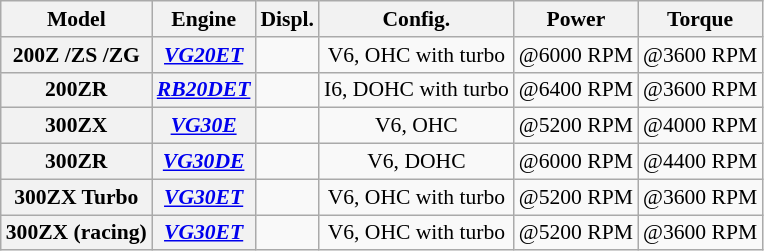<table class="wikitable" style="font-size:90%;text-align:center;">
<tr>
<th>Model</th>
<th>Engine</th>
<th>Displ.</th>
<th>Config.</th>
<th>Power</th>
<th>Torque</th>
</tr>
<tr>
<th>200Z /ZS /ZG</th>
<th><a href='#'><em>VG20ET</em></a></th>
<td></td>
<td>V6, OHC with turbo</td>
<td> @6000 RPM</td>
<td> @3600 RPM</td>
</tr>
<tr>
<th>200ZR</th>
<th><a href='#'><em>RB20DET</em></a></th>
<td></td>
<td>I6, DOHC with turbo</td>
<td> @6400 RPM</td>
<td> @3600 RPM</td>
</tr>
<tr>
<th>300ZX</th>
<th><a href='#'><em>VG30E</em></a></th>
<td></td>
<td>V6, OHC</td>
<td> @5200 RPM</td>
<td> @4000 RPM</td>
</tr>
<tr>
<th>300ZR</th>
<th><a href='#'><em>VG30DE</em></a></th>
<td></td>
<td>V6, DOHC</td>
<td> @6000 RPM</td>
<td> @4400 RPM</td>
</tr>
<tr>
<th>300ZX Turbo</th>
<th><a href='#'><em>VG30ET</em></a></th>
<td></td>
<td>V6, OHC with turbo</td>
<td> @5200 RPM</td>
<td> @3600 RPM</td>
</tr>
<tr>
<th>300ZX (racing)</th>
<th><a href='#'><em>VG30ET</em></a></th>
<td></td>
<td>V6, OHC with turbo</td>
<td> @5200 RPM</td>
<td> @3600 RPM</td>
</tr>
</table>
